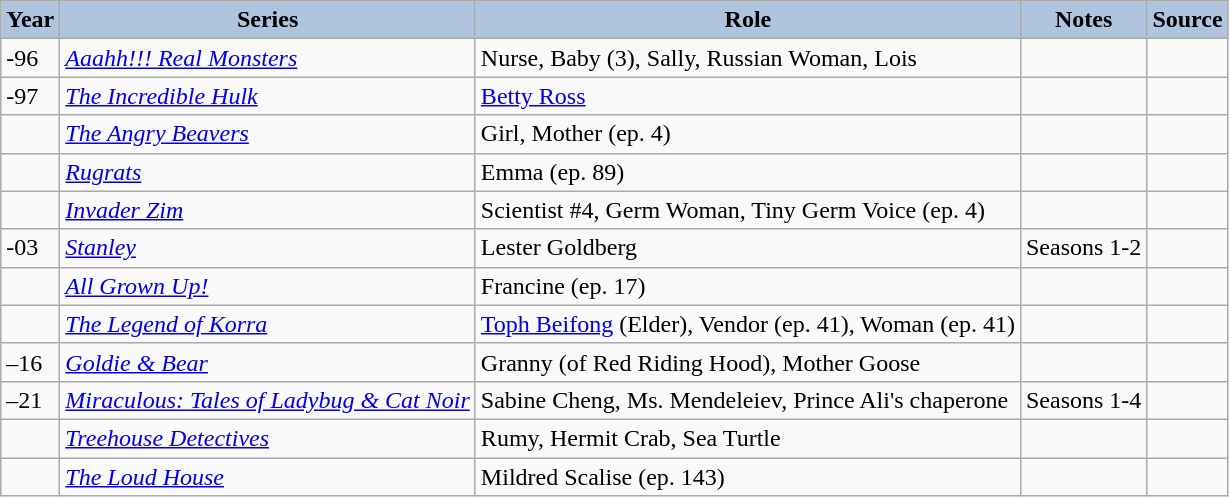<table class="wikitable sortable plainrowheaders">
<tr>
<th style="background:#b0c4de;">Year</th>
<th style="background:#b0c4de;">Series</th>
<th style="background:#b0c4de;">Role</th>
<th style="background:#b0c4de;" class="unsortable">Notes</th>
<th style="background:#b0c4de;" class="unsortable">Source</th>
</tr>
<tr>
<td>-96</td>
<td><em><a href='#'>Aaahh!!! Real Monsters</a></em></td>
<td>Nurse, Baby (3), Sally, Russian Woman, Lois</td>
<td></td>
<td></td>
</tr>
<tr>
<td>-97</td>
<td><em><a href='#'>The Incredible Hulk</a></em></td>
<td><a href='#'>Betty Ross</a></td>
<td></td>
<td></td>
</tr>
<tr>
<td></td>
<td><em><a href='#'>The Angry Beavers</a></em></td>
<td>Girl, Mother (ep. 4)</td>
<td></td>
<td></td>
</tr>
<tr>
<td></td>
<td><em><a href='#'>Rugrats</a></em></td>
<td>Emma (ep. 89)</td>
<td></td>
<td></td>
</tr>
<tr>
<td></td>
<td><em><a href='#'>Invader Zim</a></em></td>
<td>Scientist #4, Germ Woman, Tiny Germ Voice (ep. 4)</td>
<td></td>
<td></td>
</tr>
<tr>
<td>-03</td>
<td><em><a href='#'>Stanley</a></em></td>
<td>Lester Goldberg</td>
<td>Seasons 1-2</td>
<td></td>
</tr>
<tr>
<td></td>
<td><em><a href='#'>All Grown Up!</a></em></td>
<td>Francine (ep. 17)</td>
<td></td>
<td></td>
</tr>
<tr>
<td></td>
<td><em><a href='#'>The Legend of Korra</a></em></td>
<td><a href='#'>Toph Beifong</a> (Elder), Vendor (ep. 41), Woman (ep. 41)</td>
<td></td>
<td></td>
</tr>
<tr>
<td>–16</td>
<td><em><a href='#'>Goldie & Bear</a></em></td>
<td>Granny (of Red Riding Hood), Mother Goose</td>
<td></td>
<td></td>
</tr>
<tr>
<td>–21</td>
<td><em><a href='#'>Miraculous: Tales of Ladybug & Cat Noir</a></em></td>
<td>Sabine Cheng, Ms. Mendeleiev, Prince Ali's chaperone</td>
<td>Seasons 1-4</td>
<td></td>
</tr>
<tr>
<td></td>
<td><em><a href='#'>Treehouse Detectives</a></em></td>
<td>Rumy, Hermit Crab, Sea Turtle</td>
<td></td>
<td></td>
</tr>
<tr>
<td></td>
<td><em><a href='#'>The Loud House</a></em></td>
<td>Mildred Scalise (ep. 143)</td>
<td></td>
<td></td>
</tr>
</table>
